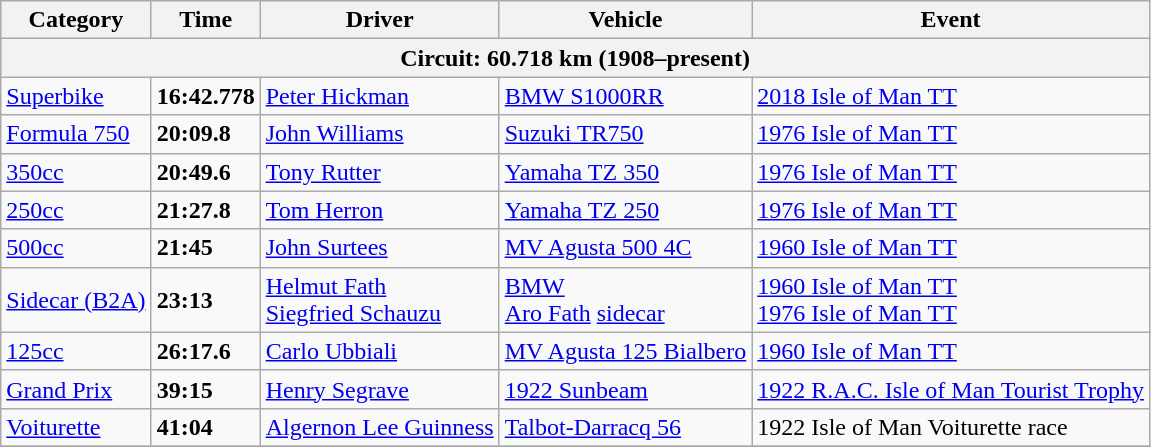<table class="wikitable">
<tr>
<th>Category</th>
<th>Time</th>
<th>Driver</th>
<th>Vehicle</th>
<th>Event</th>
</tr>
<tr>
<th colspan=5>Circuit: 60.718 km (1908–present)</th>
</tr>
<tr>
<td><a href='#'>Superbike</a></td>
<td><strong>16:42.778</strong></td>
<td><a href='#'>Peter Hickman</a></td>
<td><a href='#'>BMW S1000RR</a></td>
<td><a href='#'>2018 Isle of Man TT</a></td>
</tr>
<tr>
<td><a href='#'>Formula 750</a></td>
<td><strong>20:09.8</strong></td>
<td><a href='#'>John Williams</a></td>
<td><a href='#'>Suzuki TR750</a></td>
<td><a href='#'>1976 Isle of Man TT</a></td>
</tr>
<tr>
<td><a href='#'>350cc</a></td>
<td><strong>20:49.6</strong></td>
<td><a href='#'>Tony Rutter</a></td>
<td><a href='#'>Yamaha TZ 350</a></td>
<td><a href='#'>1976 Isle of Man TT</a></td>
</tr>
<tr>
<td><a href='#'>250cc</a></td>
<td><strong>21:27.8</strong></td>
<td><a href='#'>Tom Herron</a></td>
<td><a href='#'>Yamaha TZ 250</a></td>
<td><a href='#'>1976 Isle of Man TT</a></td>
</tr>
<tr>
<td><a href='#'>500cc</a></td>
<td><strong>21:45</strong></td>
<td><a href='#'>John Surtees</a></td>
<td><a href='#'>MV Agusta 500 4C</a></td>
<td><a href='#'>1960 Isle of Man TT</a></td>
</tr>
<tr>
<td><a href='#'>Sidecar (B2A)</a></td>
<td><strong>23:13</strong></td>
<td><a href='#'>Helmut Fath</a><br> <a href='#'>Siegfried Schauzu</a></td>
<td><a href='#'>BMW</a><br> <a href='#'>Aro Fath</a> <a href='#'>sidecar</a></td>
<td><a href='#'>1960 Isle of Man TT</a><br> <a href='#'>1976 Isle of Man TT</a></td>
</tr>
<tr>
<td><a href='#'>125cc</a></td>
<td><strong>26:17.6</strong></td>
<td><a href='#'>Carlo Ubbiali</a></td>
<td><a href='#'>MV Agusta 125 Bialbero</a></td>
<td><a href='#'>1960 Isle of Man TT</a></td>
</tr>
<tr>
<td><a href='#'>Grand Prix</a></td>
<td><strong>39:15</strong></td>
<td><a href='#'>Henry Segrave</a></td>
<td><a href='#'>1922 Sunbeam</a></td>
<td><a href='#'>1922 R.A.C. Isle of Man Tourist Trophy</a></td>
</tr>
<tr>
<td><a href='#'>Voiturette</a></td>
<td><strong>41:04</strong></td>
<td><a href='#'>Algernon Lee Guinness</a></td>
<td><a href='#'>Talbot-Darracq 56</a></td>
<td>1922 Isle of Man Voiturette race</td>
</tr>
<tr>
</tr>
</table>
